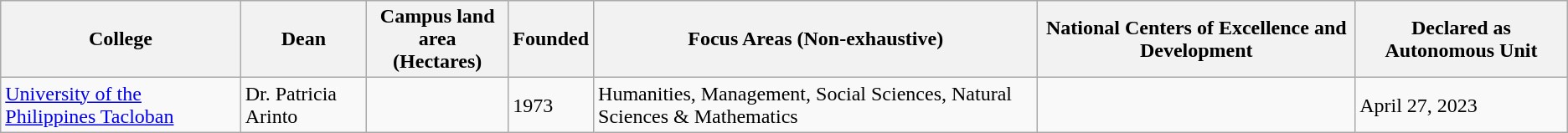<table class="wikitable">
<tr>
<th>College</th>
<th>Dean</th>
<th>Campus land area<br>(Hectares)</th>
<th>Founded</th>
<th>Focus Areas (Non-exhaustive)</th>
<th>National Centers of Excellence and Development</th>
<th>Declared as Autonomous Unit</th>
</tr>
<tr>
<td><a href='#'>University of the Philippines Tacloban</a></td>
<td>Dr. Patricia Arinto</td>
<td></td>
<td>1973</td>
<td>Humanities, Management, Social Sciences, Natural Sciences & Mathematics</td>
<td></td>
<td>April 27, 2023</td>
</tr>
</table>
